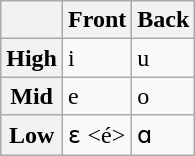<table class="wikitable">
<tr>
<th></th>
<th>Front</th>
<th>Back</th>
</tr>
<tr>
<th>High</th>
<td>i</td>
<td>u</td>
</tr>
<tr>
<th>Mid</th>
<td>e</td>
<td>o</td>
</tr>
<tr>
<th>Low</th>
<td>ɛ <é></td>
<td>ɑ <a></td>
</tr>
</table>
